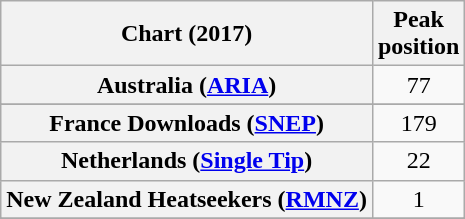<table class="wikitable sortable plainrowheaders" style="text-align:center">
<tr>
<th scope="col">Chart (2017)</th>
<th scope="col">Peak<br> position</th>
</tr>
<tr>
<th scope="row">Australia (<a href='#'>ARIA</a>)</th>
<td>77</td>
</tr>
<tr>
</tr>
<tr>
</tr>
<tr>
<th scope="row">France Downloads (<a href='#'>SNEP</a>)</th>
<td>179</td>
</tr>
<tr>
<th scope="row">Netherlands (<a href='#'>Single Tip</a>)</th>
<td>22</td>
</tr>
<tr>
<th scope="row">New Zealand Heatseekers (<a href='#'>RMNZ</a>)</th>
<td>1</td>
</tr>
<tr>
</tr>
<tr>
</tr>
<tr>
</tr>
<tr>
</tr>
<tr>
</tr>
</table>
